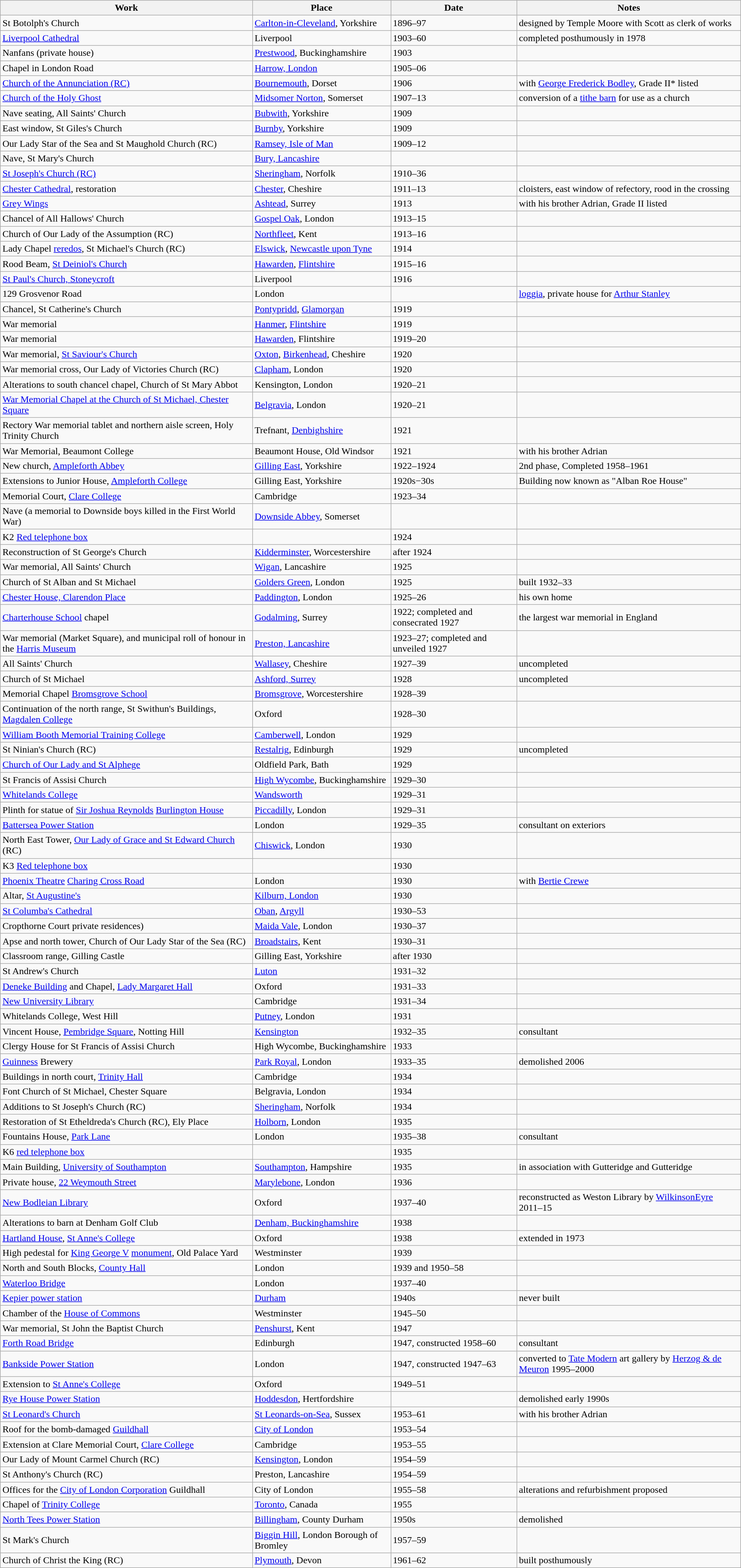<table class="wikitable sortable">
<tr>
<th>Work</th>
<th>Place</th>
<th>Date</th>
<th>Notes</th>
</tr>
<tr>
<td>St Botolph's Church</td>
<td><a href='#'>Carlton-in-Cleveland</a>, Yorkshire</td>
<td>1896–97</td>
<td>designed by Temple Moore with Scott as clerk of works</td>
</tr>
<tr>
<td><a href='#'>Liverpool Cathedral</a></td>
<td>Liverpool</td>
<td>1903–60</td>
<td>completed posthumously in 1978</td>
</tr>
<tr>
<td>Nanfans (private house)</td>
<td><a href='#'>Prestwood</a>, Buckinghamshire</td>
<td>1903</td>
<td></td>
</tr>
<tr>
<td>Chapel in London Road</td>
<td><a href='#'>Harrow, London</a></td>
<td>1905–06</td>
<td></td>
</tr>
<tr>
<td><a href='#'>Church of the Annunciation (RC)</a></td>
<td><a href='#'>Bournemouth</a>, Dorset</td>
<td>1906</td>
<td>with <a href='#'>George Frederick Bodley</a>, Grade II* listed</td>
</tr>
<tr>
<td><a href='#'>Church of the Holy Ghost</a></td>
<td><a href='#'>Midsomer Norton</a>, Somerset</td>
<td>1907–13</td>
<td>conversion of a <a href='#'>tithe barn</a> for use as a church</td>
</tr>
<tr>
<td>Nave seating, All Saints' Church</td>
<td><a href='#'>Bubwith</a>, Yorkshire</td>
<td>1909</td>
<td></td>
</tr>
<tr>
<td>East window, St Giles's Church</td>
<td><a href='#'>Burnby</a>, Yorkshire</td>
<td>1909</td>
<td></td>
</tr>
<tr>
<td>Our Lady Star of the Sea and St Maughold Church (RC)</td>
<td><a href='#'>Ramsey, Isle of Man</a></td>
<td>1909–12</td>
<td></td>
</tr>
<tr>
<td>Nave, St Mary's Church</td>
<td><a href='#'>Bury, Lancashire</a></td>
<td></td>
<td></td>
</tr>
<tr>
<td><a href='#'>St Joseph's Church (RC)</a></td>
<td><a href='#'>Sheringham</a>, Norfolk</td>
<td>1910–36</td>
<td></td>
</tr>
<tr>
<td><a href='#'>Chester Cathedral</a>, restoration</td>
<td><a href='#'>Chester</a>, Cheshire</td>
<td>1911–13</td>
<td>cloisters, east window of refectory, rood in the crossing</td>
</tr>
<tr>
<td><a href='#'>Grey Wings</a></td>
<td><a href='#'>Ashtead</a>, Surrey</td>
<td>1913</td>
<td>with his brother Adrian, Grade II listed</td>
</tr>
<tr>
<td>Chancel of All Hallows' Church</td>
<td><a href='#'>Gospel Oak</a>, London</td>
<td>1913–15</td>
<td></td>
</tr>
<tr>
<td>Church of Our Lady of the Assumption (RC)</td>
<td><a href='#'>Northfleet</a>, Kent</td>
<td>1913–16</td>
<td></td>
</tr>
<tr>
<td>Lady Chapel <a href='#'>reredos</a>, St Michael's Church (RC)</td>
<td><a href='#'>Elswick</a>, <a href='#'>Newcastle upon Tyne</a></td>
<td>1914</td>
<td></td>
</tr>
<tr>
<td>Rood Beam, <a href='#'>St Deiniol's Church</a></td>
<td><a href='#'>Hawarden</a>, <a href='#'>Flintshire</a></td>
<td>1915–16</td>
<td></td>
</tr>
<tr>
<td><a href='#'>St Paul's Church, Stoneycroft</a></td>
<td>Liverpool</td>
<td>1916</td>
<td></td>
</tr>
<tr>
<td>129 Grosvenor Road</td>
<td>London</td>
<td></td>
<td><a href='#'>loggia</a>, private house for <a href='#'>Arthur Stanley</a></td>
</tr>
<tr>
<td>Chancel, St Catherine's Church</td>
<td><a href='#'>Pontypridd</a>, <a href='#'>Glamorgan</a></td>
<td>1919</td>
<td></td>
</tr>
<tr>
<td>War memorial</td>
<td><a href='#'>Hanmer</a>, <a href='#'>Flintshire</a></td>
<td>1919</td>
<td></td>
</tr>
<tr>
<td>War memorial</td>
<td><a href='#'>Hawarden</a>, Flintshire</td>
<td>1919–20</td>
<td></td>
</tr>
<tr>
<td>War memorial, <a href='#'>St Saviour's Church</a></td>
<td><a href='#'>Oxton</a>, <a href='#'>Birkenhead</a>, Cheshire</td>
<td>1920</td>
<td></td>
</tr>
<tr>
<td>War memorial cross, Our Lady of Victories Church (RC)</td>
<td><a href='#'>Clapham</a>, London</td>
<td>1920</td>
<td></td>
</tr>
<tr>
<td>Alterations to south chancel chapel, Church of St Mary Abbot</td>
<td>Kensington, London</td>
<td>1920–21</td>
<td></td>
</tr>
<tr>
<td><a href='#'>War Memorial Chapel at the Church of St Michael, Chester Square</a></td>
<td><a href='#'>Belgravia</a>, London</td>
<td>1920–21</td>
<td></td>
</tr>
<tr>
<td>Rectory War memorial tablet and northern aisle screen, Holy Trinity Church</td>
<td>Trefnant, <a href='#'>Denbighshire</a></td>
<td>1921</td>
<td></td>
</tr>
<tr>
<td>War Memorial, Beaumont College</td>
<td>Beaumont House, Old Windsor</td>
<td>1921</td>
<td>with his brother Adrian</td>
</tr>
<tr>
<td>New church, <a href='#'>Ampleforth Abbey</a></td>
<td><a href='#'>Gilling East</a>, Yorkshire</td>
<td>1922–1924</td>
<td>2nd phase, Completed 1958–1961</td>
</tr>
<tr>
<td>Extensions to Junior House, <a href='#'>Ampleforth College</a></td>
<td>Gilling East, Yorkshire</td>
<td>1920s−30s</td>
<td>Building now known as "Alban Roe House"</td>
</tr>
<tr>
<td>Memorial Court, <a href='#'>Clare College</a></td>
<td>Cambridge</td>
<td>1923–34</td>
<td></td>
</tr>
<tr>
<td>Nave (a memorial to Downside boys killed in the First World War)</td>
<td><a href='#'>Downside Abbey</a>, Somerset</td>
<td></td>
<td></td>
</tr>
<tr>
<td>K2 <a href='#'>Red telephone box</a></td>
<td></td>
<td>1924</td>
<td></td>
</tr>
<tr>
<td>Reconstruction of St George's Church</td>
<td><a href='#'>Kidderminster</a>, Worcestershire</td>
<td>after 1924</td>
<td></td>
</tr>
<tr>
<td>War memorial, All Saints' Church</td>
<td><a href='#'>Wigan</a>, Lancashire</td>
<td>1925</td>
<td></td>
</tr>
<tr>
<td>Church of St Alban and St Michael</td>
<td><a href='#'>Golders Green</a>, London</td>
<td>1925</td>
<td>built 1932–33</td>
</tr>
<tr>
<td><a href='#'>Chester House, Clarendon Place</a></td>
<td><a href='#'>Paddington</a>, London</td>
<td>1925–26</td>
<td>his own home</td>
</tr>
<tr>
<td><a href='#'>Charterhouse School</a> chapel</td>
<td><a href='#'>Godalming</a>, Surrey</td>
<td>1922; completed and consecrated 1927</td>
<td>the largest war memorial in England</td>
</tr>
<tr>
<td>War memorial (Market Square), and municipal roll of honour in the <a href='#'>Harris Museum</a></td>
<td><a href='#'>Preston, Lancashire</a></td>
<td>1923–27; completed and unveiled 1927</td>
<td></td>
</tr>
<tr>
<td>All Saints' Church</td>
<td><a href='#'>Wallasey</a>, Cheshire</td>
<td>1927–39</td>
<td>uncompleted</td>
</tr>
<tr>
<td>Church of St Michael</td>
<td><a href='#'>Ashford, Surrey</a></td>
<td>1928</td>
<td>uncompleted</td>
</tr>
<tr>
<td>Memorial Chapel <a href='#'>Bromsgrove School</a></td>
<td><a href='#'>Bromsgrove</a>, Worcestershire</td>
<td>1928–39</td>
<td></td>
</tr>
<tr>
<td>Continuation of the north range, St Swithun's Buildings, <a href='#'>Magdalen College</a></td>
<td>Oxford</td>
<td>1928–30</td>
<td></td>
</tr>
<tr>
<td><a href='#'>William Booth Memorial Training College</a></td>
<td><a href='#'>Camberwell</a>, London</td>
<td>1929</td>
<td></td>
</tr>
<tr>
<td>St Ninian's Church (RC)</td>
<td><a href='#'>Restalrig</a>, Edinburgh</td>
<td>1929</td>
<td>uncompleted</td>
</tr>
<tr>
<td><a href='#'>Church of Our Lady and St Alphege</a></td>
<td>Oldfield Park, Bath</td>
<td>1929</td>
<td></td>
</tr>
<tr>
<td>St Francis of Assisi Church</td>
<td><a href='#'>High Wycombe</a>, Buckinghamshire</td>
<td>1929–30</td>
<td></td>
</tr>
<tr>
<td><a href='#'>Whitelands College</a></td>
<td><a href='#'>Wandsworth</a></td>
<td>1929–31</td>
<td></td>
</tr>
<tr>
<td>Plinth for statue of <a href='#'>Sir Joshua Reynolds</a> <a href='#'>Burlington House</a></td>
<td><a href='#'>Piccadilly</a>, London</td>
<td>1929–31</td>
<td></td>
</tr>
<tr>
<td><a href='#'>Battersea Power Station</a></td>
<td>London</td>
<td>1929–35</td>
<td>consultant on exteriors</td>
</tr>
<tr>
<td>North East Tower, <a href='#'>Our Lady of Grace and St Edward Church</a> (RC)</td>
<td><a href='#'>Chiswick</a>, London</td>
<td>1930</td>
<td></td>
</tr>
<tr>
<td>K3 <a href='#'>Red telephone box</a></td>
<td></td>
<td>1930</td>
<td></td>
</tr>
<tr>
<td><a href='#'>Phoenix Theatre</a> <a href='#'>Charing Cross Road</a></td>
<td>London</td>
<td>1930</td>
<td>with <a href='#'>Bertie Crewe</a></td>
</tr>
<tr>
<td>Altar, <a href='#'>St Augustine's</a></td>
<td><a href='#'>Kilburn, London</a></td>
<td>1930</td>
<td></td>
</tr>
<tr>
<td><a href='#'>St Columba's Cathedral</a></td>
<td><a href='#'>Oban</a>, <a href='#'>Argyll</a></td>
<td>1930–53</td>
<td></td>
</tr>
<tr>
<td>Cropthorne Court private residences)</td>
<td><a href='#'>Maida Vale</a>, London</td>
<td>1930–37</td>
<td></td>
</tr>
<tr>
<td>Apse and north tower, Church of Our Lady Star of the Sea (RC)</td>
<td><a href='#'>Broadstairs</a>, Kent</td>
<td>1930–31</td>
<td></td>
</tr>
<tr>
<td>Classroom range, Gilling Castle</td>
<td>Gilling East, Yorkshire</td>
<td>after 1930</td>
<td></td>
</tr>
<tr>
<td>St Andrew's Church</td>
<td><a href='#'>Luton</a></td>
<td>1931–32</td>
<td></td>
</tr>
<tr>
<td><a href='#'>Deneke Building</a> and Chapel, <a href='#'>Lady Margaret Hall</a></td>
<td>Oxford</td>
<td>1931–33</td>
<td></td>
</tr>
<tr>
<td><a href='#'>New University Library</a></td>
<td>Cambridge</td>
<td>1931–34</td>
<td></td>
</tr>
<tr>
<td>Whitelands College, West Hill</td>
<td><a href='#'>Putney</a>, London</td>
<td>1931</td>
<td></td>
</tr>
<tr>
<td>Vincent House, <a href='#'>Pembridge Square</a>, Notting Hill</td>
<td><a href='#'>Kensington</a></td>
<td>1932–35</td>
<td>consultant</td>
</tr>
<tr>
<td>Clergy House for St Francis of Assisi Church</td>
<td>High Wycombe, Buckinghamshire</td>
<td>1933</td>
<td></td>
</tr>
<tr>
<td><a href='#'>Guinness</a> Brewery</td>
<td><a href='#'>Park Royal</a>, London</td>
<td>1933–35</td>
<td>demolished 2006</td>
</tr>
<tr>
<td>Buildings in north court, <a href='#'>Trinity Hall</a></td>
<td>Cambridge</td>
<td>1934</td>
<td></td>
</tr>
<tr>
<td>Font Church of St Michael, Chester Square</td>
<td>Belgravia, London</td>
<td>1934</td>
<td></td>
</tr>
<tr>
<td>Additions to St Joseph's Church (RC)</td>
<td><a href='#'>Sheringham</a>, Norfolk</td>
<td>1934</td>
<td></td>
</tr>
<tr>
<td>Restoration of St Etheldreda's Church (RC), Ely Place</td>
<td><a href='#'>Holborn</a>, London</td>
<td>1935</td>
<td></td>
</tr>
<tr>
<td>Fountains House, <a href='#'>Park Lane</a></td>
<td>London</td>
<td>1935–38</td>
<td>consultant</td>
</tr>
<tr>
<td>K6 <a href='#'>red telephone box</a></td>
<td></td>
<td>1935</td>
<td></td>
</tr>
<tr>
<td>Main Building, <a href='#'>University of Southampton</a></td>
<td><a href='#'>Southampton</a>, Hampshire</td>
<td>1935</td>
<td>in association with Gutteridge and Gutteridge</td>
</tr>
<tr>
<td>Private house, <a href='#'>22 Weymouth Street</a></td>
<td><a href='#'>Marylebone</a>, London</td>
<td>1936</td>
<td></td>
</tr>
<tr>
<td><a href='#'>New Bodleian Library</a></td>
<td>Oxford</td>
<td>1937–40</td>
<td>reconstructed as Weston Library by <a href='#'>WilkinsonEyre</a> 2011–15</td>
</tr>
<tr>
<td>Alterations to barn at Denham Golf Club</td>
<td><a href='#'>Denham, Buckinghamshire</a></td>
<td>1938</td>
<td></td>
</tr>
<tr>
<td><a href='#'>Hartland House</a>, <a href='#'>St Anne's College</a></td>
<td>Oxford</td>
<td>1938</td>
<td>extended in 1973</td>
</tr>
<tr>
<td>High pedestal for <a href='#'>King George V</a> <a href='#'>monument</a>, Old Palace Yard</td>
<td>Westminster</td>
<td>1939</td>
<td></td>
</tr>
<tr>
<td>North and South Blocks, <a href='#'>County Hall</a></td>
<td>London</td>
<td>1939 and 1950–58</td>
<td></td>
</tr>
<tr>
<td><a href='#'>Waterloo Bridge</a></td>
<td>London</td>
<td>1937–40</td>
<td></td>
</tr>
<tr>
<td><a href='#'>Kepier power station</a></td>
<td><a href='#'>Durham</a></td>
<td>1940s</td>
<td>never built</td>
</tr>
<tr>
<td>Chamber of the <a href='#'>House of Commons</a></td>
<td>Westminster</td>
<td>1945–50</td>
<td></td>
</tr>
<tr>
<td>War memorial, St John the Baptist Church</td>
<td><a href='#'>Penshurst</a>, Kent</td>
<td>1947</td>
<td></td>
</tr>
<tr>
<td><a href='#'>Forth Road Bridge</a></td>
<td>Edinburgh</td>
<td>1947, constructed 1958–60</td>
<td>consultant</td>
</tr>
<tr>
<td><a href='#'>Bankside Power Station</a></td>
<td>London</td>
<td>1947, constructed 1947–63</td>
<td>converted to <a href='#'>Tate Modern</a> art gallery by <a href='#'>Herzog & de Meuron</a> 1995–2000</td>
</tr>
<tr>
<td>Extension to <a href='#'>St Anne's College</a></td>
<td>Oxford</td>
<td>1949–51</td>
<td></td>
</tr>
<tr>
<td><a href='#'>Rye House Power Station</a></td>
<td><a href='#'>Hoddesdon</a>, Hertfordshire</td>
<td></td>
<td>demolished early 1990s</td>
</tr>
<tr>
<td><a href='#'>St Leonard's Church</a></td>
<td><a href='#'>St Leonards-on-Sea</a>, Sussex</td>
<td>1953–61</td>
<td>with his brother Adrian</td>
</tr>
<tr>
<td>Roof for the bomb-damaged <a href='#'>Guildhall</a></td>
<td><a href='#'>City of London</a></td>
<td>1953–54</td>
<td></td>
</tr>
<tr>
<td>Extension at Clare Memorial Court, <a href='#'>Clare College</a></td>
<td>Cambridge</td>
<td>1953–55</td>
<td></td>
</tr>
<tr>
<td>Our Lady of Mount Carmel Church (RC)</td>
<td><a href='#'>Kensington</a>, London</td>
<td>1954–59</td>
<td></td>
</tr>
<tr>
<td>St Anthony's Church (RC)</td>
<td>Preston, Lancashire</td>
<td>1954–59</td>
<td></td>
</tr>
<tr>
<td>Offices for the <a href='#'>City of London Corporation</a> Guildhall</td>
<td>City of London</td>
<td>1955–58</td>
<td>alterations and refurbishment proposed</td>
</tr>
<tr>
<td>Chapel of <a href='#'>Trinity College</a></td>
<td><a href='#'>Toronto</a>, Canada</td>
<td>1955</td>
<td></td>
</tr>
<tr>
<td><a href='#'>North Tees Power Station</a></td>
<td><a href='#'>Billingham</a>, County Durham</td>
<td>1950s</td>
<td>demolished</td>
</tr>
<tr>
<td>St Mark's Church</td>
<td><a href='#'>Biggin Hill</a>, London Borough of Bromley</td>
<td>1957–59</td>
<td></td>
</tr>
<tr>
<td>Church of Christ the King (RC)</td>
<td><a href='#'>Plymouth</a>, Devon</td>
<td>1961–62</td>
<td>built posthumously</td>
</tr>
</table>
